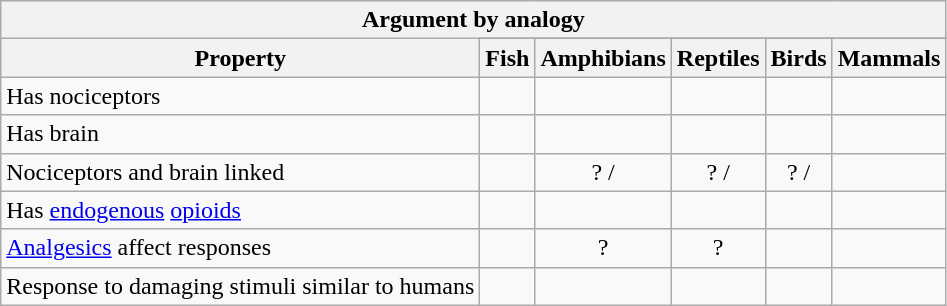<table class="wikitable">
<tr>
<th colspan=10>Argument by analogy</th>
</tr>
<tr>
<th rowspan=2>Property</th>
</tr>
<tr>
<th>Fish</th>
<th>Amphibians</th>
<th>Reptiles</th>
<th>Birds</th>
<th>Mammals</th>
</tr>
<tr>
<td>Has nociceptors</td>
<td align=center></td>
<td align=center></td>
<td align=center></td>
<td align=center></td>
<td align=center></td>
</tr>
<tr>
<td>Has brain</td>
<td align=center></td>
<td align=center></td>
<td align=center></td>
<td align=center></td>
<td align=center></td>
</tr>
<tr>
<td>Nociceptors and brain linked</td>
<td align=center></td>
<td align=center>? / </td>
<td align=center>? / </td>
<td align=center>? / </td>
<td align=center></td>
</tr>
<tr>
<td>Has <a href='#'>endogenous</a> <a href='#'>opioids</a></td>
<td align=center></td>
<td align=center></td>
<td align=center></td>
<td align=center></td>
<td align=center></td>
</tr>
<tr>
<td><a href='#'>Analgesics</a> affect responses</td>
<td align=center></td>
<td align=center>?</td>
<td align=center>?</td>
<td align=center></td>
<td align=center></td>
</tr>
<tr>
<td>Response to damaging stimuli similar to humans</td>
<td align=center></td>
<td align=center></td>
<td align=center></td>
<td align=center></td>
<td align=center></td>
</tr>
</table>
